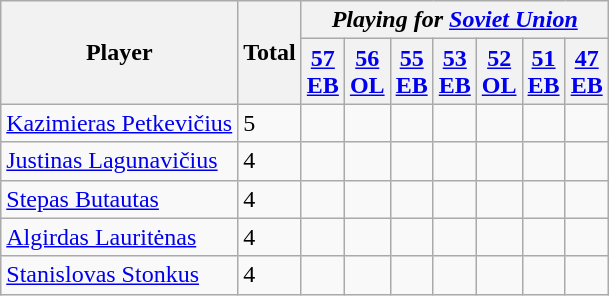<table class="wikitable">
<tr>
<th rowspan="2">Player</th>
<th rowspan="2">Total</th>
<th colspan="7"><em>Playing for</em>  <em><a href='#'>Soviet Union</a></em></th>
</tr>
<tr>
<th><a href='#'>57<br>EB</a></th>
<th><a href='#'>56<br>OL</a></th>
<th><a href='#'>55<br>EB</a></th>
<th><a href='#'>53<br>EB</a></th>
<th><a href='#'>52<br>OL</a></th>
<th><a href='#'>51<br>EB</a></th>
<th><a href='#'>47<br>EB</a></th>
</tr>
<tr>
<td><a href='#'>Kazimieras Petkevičius</a></td>
<td>5</td>
<td></td>
<td></td>
<td></td>
<td></td>
<td></td>
<td></td>
<td></td>
</tr>
<tr>
<td><a href='#'>Justinas Lagunavičius</a></td>
<td>4</td>
<td></td>
<td></td>
<td></td>
<td></td>
<td></td>
<td></td>
<td></td>
</tr>
<tr>
<td><a href='#'>Stepas Butautas</a></td>
<td>4</td>
<td></td>
<td></td>
<td></td>
<td></td>
<td></td>
<td></td>
<td></td>
</tr>
<tr>
<td><a href='#'>Algirdas Lauritėnas</a></td>
<td>4</td>
<td></td>
<td></td>
<td></td>
<td></td>
<td></td>
<td></td>
<td></td>
</tr>
<tr>
<td><a href='#'>Stanislovas Stonkus</a></td>
<td>4</td>
<td></td>
<td></td>
<td></td>
<td></td>
<td></td>
<td></td>
<td></td>
</tr>
</table>
